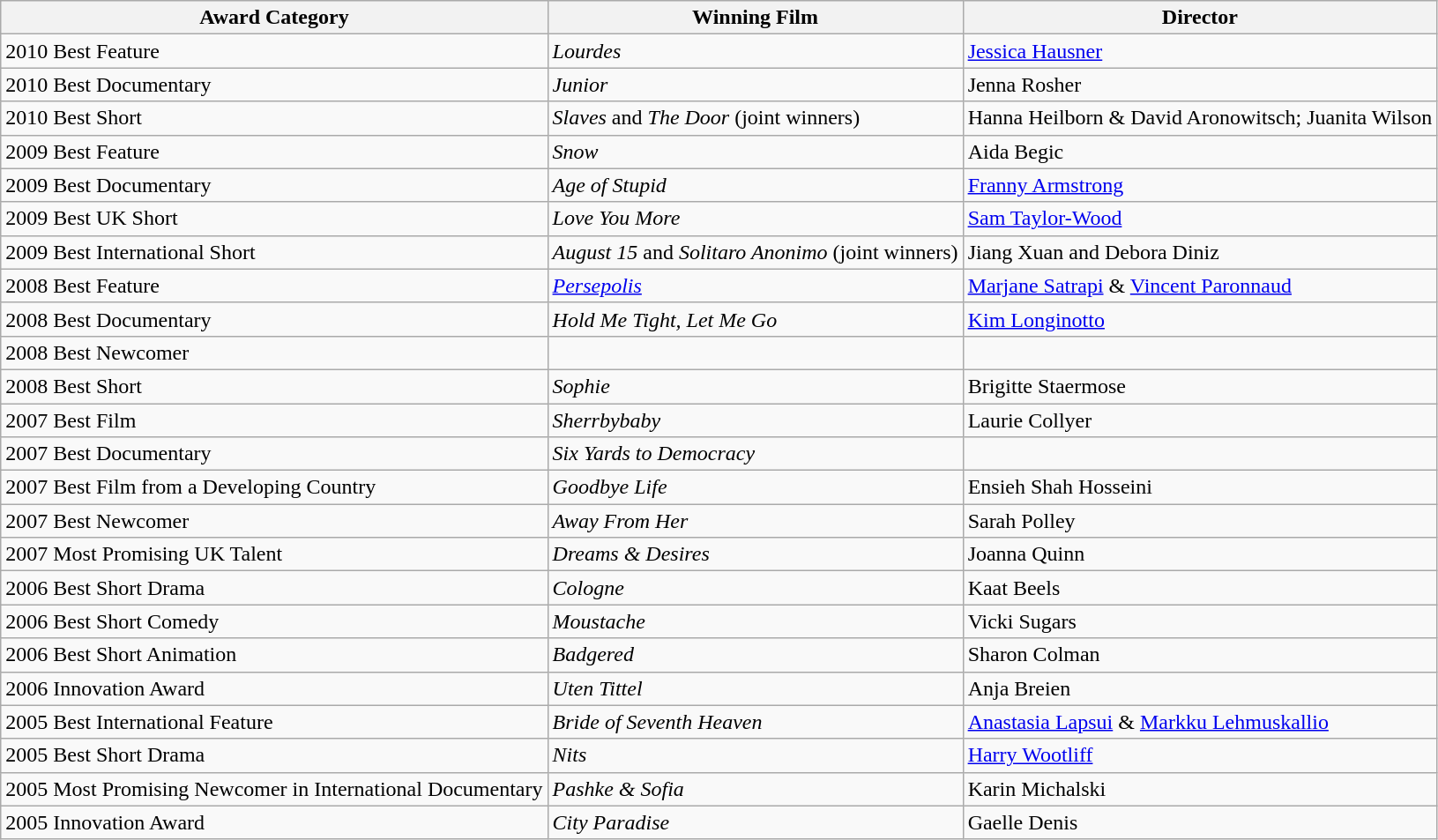<table class="wikitable">
<tr>
<th>Award Category</th>
<th>Winning Film</th>
<th>Director</th>
</tr>
<tr>
<td>2010 Best Feature</td>
<td><em>Lourdes</em></td>
<td><a href='#'>Jessica Hausner</a></td>
</tr>
<tr>
<td>2010 Best Documentary</td>
<td><em>Junior</em></td>
<td>Jenna Rosher</td>
</tr>
<tr>
<td>2010 Best Short</td>
<td><em>Slaves</em> and <em>The Door</em> (joint winners)</td>
<td>Hanna Heilborn & David Aronowitsch; Juanita Wilson</td>
</tr>
<tr>
<td>2009 Best Feature</td>
<td><em>Snow</em></td>
<td>Aida Begic</td>
</tr>
<tr>
<td>2009 Best Documentary</td>
<td><em>Age of Stupid</em></td>
<td><a href='#'>Franny Armstrong</a></td>
</tr>
<tr>
<td>2009 Best UK Short</td>
<td><em>Love You More</em></td>
<td><a href='#'>Sam Taylor-Wood</a></td>
</tr>
<tr>
<td>2009 Best International Short</td>
<td><em>August 15</em> and <em>Solitaro Anonimo</em> (joint winners)</td>
<td>Jiang Xuan and Debora Diniz</td>
</tr>
<tr>
<td>2008 Best Feature</td>
<td><em><a href='#'>Persepolis</a></em></td>
<td><a href='#'>Marjane Satrapi</a> & <a href='#'>Vincent Paronnaud</a></td>
</tr>
<tr>
<td>2008 Best Documentary</td>
<td><em>Hold Me Tight, Let Me Go</em></td>
<td><a href='#'>Kim Longinotto</a></td>
</tr>
<tr>
<td>2008 Best Newcomer</td>
<td><em></em></td>
<td></td>
</tr>
<tr>
<td>2008 Best Short</td>
<td><em>Sophie</em></td>
<td>Brigitte Staermose</td>
</tr>
<tr>
<td>2007 Best Film</td>
<td><em>Sherrbybaby</em></td>
<td>Laurie Collyer</td>
</tr>
<tr>
<td>2007 Best Documentary</td>
<td><em>Six Yards to Democracy</em></td>
<td></td>
</tr>
<tr>
<td>2007 Best Film from a Developing Country</td>
<td><em>Goodbye Life</em></td>
<td>Ensieh Shah Hosseini</td>
</tr>
<tr>
<td>2007 Best Newcomer</td>
<td><em>Away From Her</em></td>
<td>Sarah Polley</td>
</tr>
<tr>
<td>2007 Most Promising UK Talent</td>
<td><em>Dreams & Desires</em></td>
<td>Joanna Quinn</td>
</tr>
<tr>
<td>2006 Best Short Drama</td>
<td><em>Cologne</em></td>
<td>Kaat Beels</td>
</tr>
<tr>
<td>2006 Best Short Comedy</td>
<td><em>Moustache</em></td>
<td>Vicki Sugars</td>
</tr>
<tr>
<td>2006 Best Short Animation</td>
<td><em>Badgered</em></td>
<td>Sharon Colman</td>
</tr>
<tr>
<td>2006 Innovation Award</td>
<td><em>Uten Tittel</em></td>
<td>Anja Breien</td>
</tr>
<tr>
<td>2005 Best International Feature</td>
<td><em>Bride of Seventh Heaven</em></td>
<td><a href='#'>Anastasia Lapsui</a> & <a href='#'>Markku Lehmuskallio</a></td>
</tr>
<tr>
<td>2005 Best Short Drama</td>
<td><em>Nits</em></td>
<td><a href='#'>Harry Wootliff</a></td>
</tr>
<tr>
<td>2005 Most Promising Newcomer in International Documentary</td>
<td><em>Pashke & Sofia</em></td>
<td>Karin Michalski</td>
</tr>
<tr>
<td>2005 Innovation Award</td>
<td><em>City Paradise</em></td>
<td>Gaelle Denis</td>
</tr>
</table>
